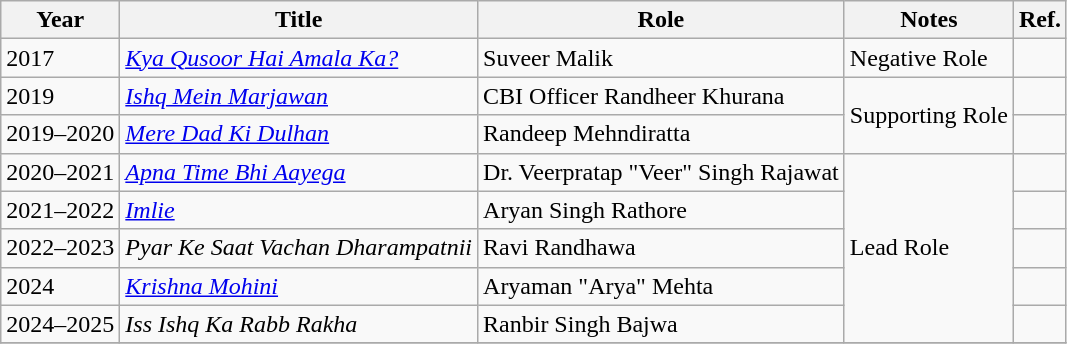<table class="wikitable sortable">
<tr>
<th>Year</th>
<th>Title</th>
<th>Role</th>
<th>Notes</th>
<th>Ref.</th>
</tr>
<tr>
<td>2017</td>
<td><em><a href='#'>Kya Qusoor Hai Amala Ka?</a></em></td>
<td>Suveer Malik</td>
<td>Negative Role</td>
<td></td>
</tr>
<tr>
<td>2019</td>
<td><em><a href='#'>Ishq Mein Marjawan</a></em></td>
<td>CBI Officer Randheer Khurana</td>
<td rowspan = "2">Supporting Role</td>
<td></td>
</tr>
<tr>
<td>2019–2020</td>
<td><em><a href='#'>Mere Dad Ki Dulhan</a></em></td>
<td>Randeep Mehndiratta</td>
<td></td>
</tr>
<tr>
<td>2020–2021</td>
<td><em><a href='#'>Apna Time Bhi Aayega</a></em></td>
<td>Dr. Veerpratap "Veer" Singh Rajawat</td>
<td rowspan = "5">Lead Role</td>
<td></td>
</tr>
<tr>
<td>2021–2022</td>
<td><em><a href='#'>Imlie</a></em></td>
<td>Aryan Singh Rathore</td>
<td></td>
</tr>
<tr>
<td>2022–2023</td>
<td><em>Pyar Ke Saat Vachan Dharampatnii</em></td>
<td>Ravi Randhawa</td>
<td></td>
</tr>
<tr>
<td>2024</td>
<td><em><a href='#'>Krishna Mohini</a></em></td>
<td>Aryaman "Arya" Mehta</td>
<td></td>
</tr>
<tr>
<td>2024–2025</td>
<td><em>Iss Ishq Ka Rabb Rakha</em></td>
<td>Ranbir Singh Bajwa</td>
<td></td>
</tr>
<tr>
</tr>
</table>
